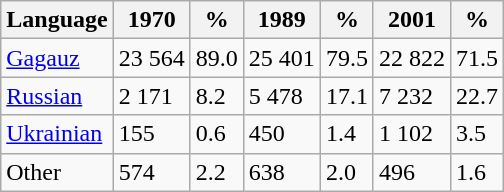<table class="wikitable col1left defaultright">
<tr>
<th>Language</th>
<th>1970</th>
<th>%</th>
<th>1989</th>
<th>%</th>
<th>2001</th>
<th>%</th>
</tr>
<tr>
<td><a href='#'>Gagauz</a></td>
<td>23 564</td>
<td>89.0</td>
<td>25 401</td>
<td>79.5</td>
<td>22 822</td>
<td>71.5</td>
</tr>
<tr>
<td><a href='#'>Russian</a></td>
<td>2 171</td>
<td>8.2</td>
<td>5 478</td>
<td>17.1</td>
<td>7 232</td>
<td>22.7</td>
</tr>
<tr>
<td><a href='#'>Ukrainian</a></td>
<td>155</td>
<td>0.6</td>
<td>450</td>
<td>1.4</td>
<td>1 102</td>
<td>3.5</td>
</tr>
<tr>
<td>Other</td>
<td>574</td>
<td>2.2</td>
<td>638</td>
<td>2.0</td>
<td>496</td>
<td>1.6</td>
</tr>
</table>
